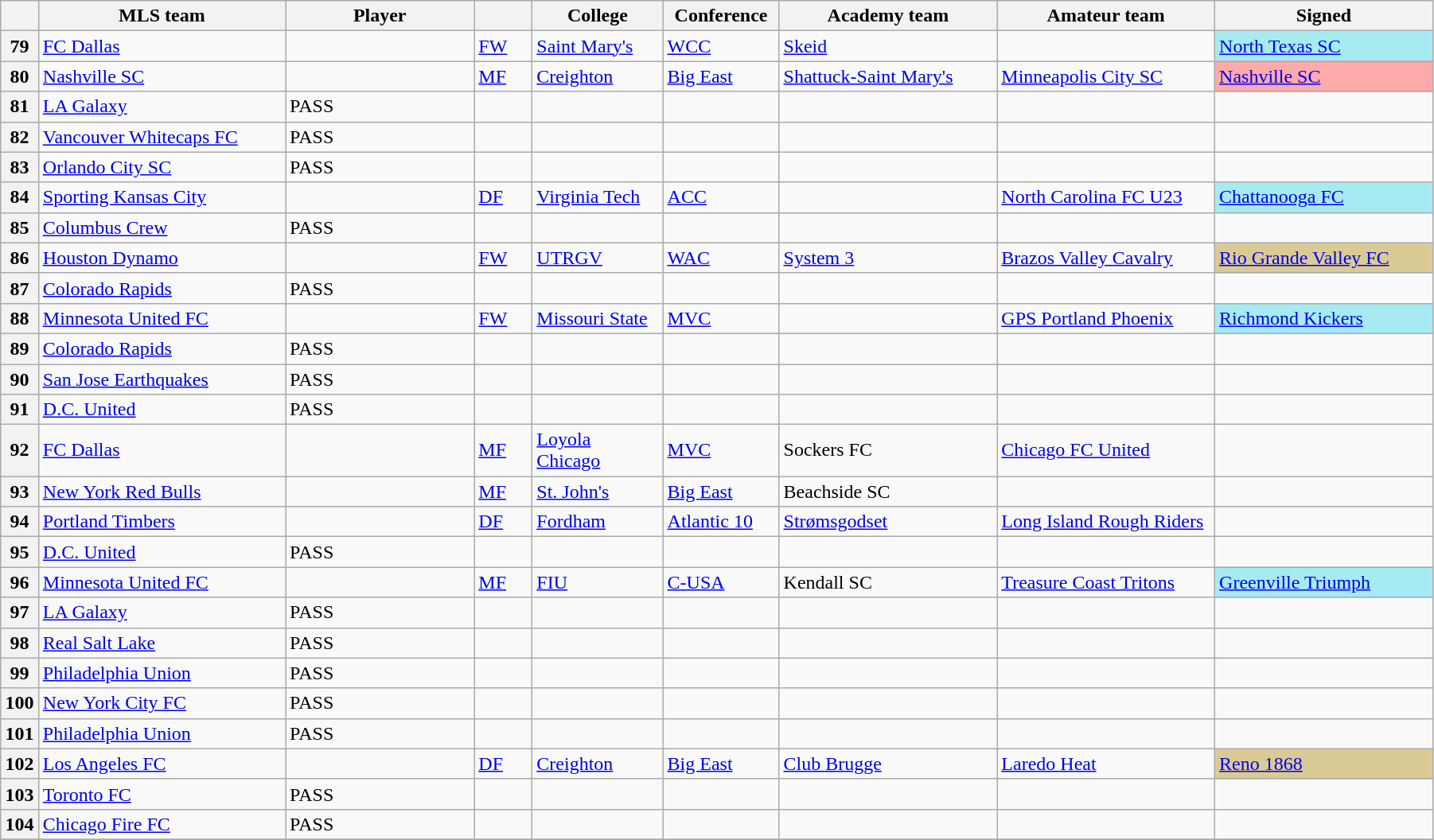<table class="wikitable sortable" style="width:95%">
<tr>
<th width=2%></th>
<th width=17%>MLS team</th>
<th width=13%>Player</th>
<th width=4%></th>
<th width="9%">College</th>
<th width=8%>Conference</th>
<th width="15%">Academy team</th>
<th width="15%">Amateur team</th>
<th width=15%>Signed</th>
</tr>
<tr>
<th>79</th>
<td><a href='#'>FC Dallas</a> </td>
<td> </td>
<td><a href='#'>FW</a></td>
<td><a href='#'>Saint Mary's</a></td>
<td><a href='#'>WCC</a></td>
<td><a href='#'>Skeid</a></td>
<td></td>
<td style="background:#A6EBF1;"> <a href='#'>North Texas SC</a></td>
</tr>
<tr>
<th>80</th>
<td><a href='#'>Nashville SC</a></td>
<td> </td>
<td><a href='#'>MF</a></td>
<td><a href='#'>Creighton</a></td>
<td><a href='#'>Big East</a></td>
<td><a href='#'>Shattuck-Saint Mary's</a></td>
<td><a href='#'>Minneapolis City SC</a></td>
<td style="background:#FEAAAA;"> <a href='#'>Nashville SC</a></td>
</tr>
<tr>
<th>81</th>
<td><a href='#'>LA Galaxy</a> </td>
<td>PASS</td>
<td></td>
<td></td>
<td></td>
<td></td>
<td></td>
<td></td>
</tr>
<tr>
<th>82</th>
<td><a href='#'>Vancouver Whitecaps FC</a></td>
<td>PASS</td>
<td></td>
<td></td>
<td></td>
<td></td>
<td></td>
<td></td>
</tr>
<tr>
<th>83</th>
<td><a href='#'>Orlando City SC</a></td>
<td>PASS</td>
<td></td>
<td></td>
<td></td>
<td></td>
<td></td>
<td></td>
</tr>
<tr>
<th>84</th>
<td><a href='#'>Sporting Kansas City</a></td>
<td> </td>
<td><a href='#'>DF</a></td>
<td><a href='#'>Virginia Tech</a></td>
<td><a href='#'>ACC</a></td>
<td></td>
<td><a href='#'>North Carolina FC U23</a></td>
<td style="background:#A6EBF1;"> <a href='#'>Chattanooga FC</a></td>
</tr>
<tr>
<th>85</th>
<td><a href='#'>Columbus Crew</a></td>
<td>PASS</td>
<td></td>
<td></td>
<td></td>
<td></td>
<td></td>
<td></td>
</tr>
<tr>
<th>86</th>
<td><a href='#'>Houston Dynamo</a></td>
<td> </td>
<td><a href='#'>FW</a></td>
<td><a href='#'>UTRGV</a></td>
<td><a href='#'>WAC</a></td>
<td><a href='#'>System 3</a></td>
<td><a href='#'>Brazos Valley Cavalry</a></td>
<td style="background:#DACB95;"> <a href='#'>Rio Grande Valley FC</a></td>
</tr>
<tr>
<th>87</th>
<td><a href='#'>Colorado Rapids</a> </td>
<td>PASS</td>
<td></td>
<td></td>
<td></td>
<td></td>
<td></td>
<td></td>
</tr>
<tr>
<th>88</th>
<td><a href='#'>Minnesota United FC</a> </td>
<td> </td>
<td><a href='#'>FW</a></td>
<td><a href='#'>Missouri State</a></td>
<td><a href='#'>MVC</a></td>
<td></td>
<td><a href='#'>GPS Portland Phoenix</a></td>
<td style="background:#A6EBF1;"> <a href='#'>Richmond Kickers</a></td>
</tr>
<tr>
<th>89</th>
<td><a href='#'>Colorado Rapids</a></td>
<td>PASS</td>
<td></td>
<td></td>
<td></td>
<td></td>
<td></td>
<td></td>
</tr>
<tr>
<th>90</th>
<td><a href='#'>San Jose Earthquakes</a></td>
<td>PASS</td>
<td></td>
<td></td>
<td></td>
<td></td>
<td></td>
<td></td>
</tr>
<tr>
<th>91</th>
<td><a href='#'>D.C. United</a> </td>
<td>PASS</td>
<td></td>
<td></td>
<td></td>
<td></td>
<td></td>
<td></td>
</tr>
<tr>
<th>92</th>
<td><a href='#'>FC Dallas</a></td>
<td> </td>
<td><a href='#'>MF</a></td>
<td><a href='#'>Loyola Chicago</a></td>
<td><a href='#'>MVC</a></td>
<td>Sockers FC</td>
<td><a href='#'>Chicago FC United</a></td>
<td></td>
</tr>
<tr>
<th>93</th>
<td><a href='#'>New York Red Bulls</a></td>
<td> </td>
<td><a href='#'>MF</a></td>
<td><a href='#'>St. John's</a></td>
<td><a href='#'>Big East</a></td>
<td>Beachside SC</td>
<td></td>
<td></td>
</tr>
<tr>
<th>94</th>
<td><a href='#'>Portland Timbers</a></td>
<td> </td>
<td><a href='#'>DF</a></td>
<td><a href='#'>Fordham</a></td>
<td><a href='#'>Atlantic 10</a></td>
<td><a href='#'>Strømsgodset</a></td>
<td><a href='#'>Long Island Rough Riders</a></td>
<td></td>
</tr>
<tr>
<th>95</th>
<td><a href='#'>D.C. United</a></td>
<td>PASS</td>
<td></td>
<td></td>
<td></td>
<td></td>
<td></td>
<td></td>
</tr>
<tr>
<th>96</th>
<td><a href='#'>Minnesota United FC</a></td>
<td> </td>
<td><a href='#'>MF</a></td>
<td><a href='#'>FIU</a></td>
<td><a href='#'>C-USA</a></td>
<td>Kendall SC</td>
<td><a href='#'>Treasure Coast Tritons</a></td>
<td style="background:#A6EBF1;"> <a href='#'>Greenville Triumph</a></td>
</tr>
<tr>
<th>97</th>
<td><a href='#'>LA Galaxy</a></td>
<td>PASS</td>
<td></td>
<td></td>
<td></td>
<td></td>
<td></td>
<td></td>
</tr>
<tr>
<th>98</th>
<td><a href='#'>Real Salt Lake</a></td>
<td>PASS</td>
<td></td>
<td></td>
<td></td>
<td></td>
<td></td>
<td></td>
</tr>
<tr>
<th>99</th>
<td><a href='#'>Philadelphia Union</a></td>
<td>PASS</td>
<td></td>
<td></td>
<td></td>
<td></td>
<td></td>
<td></td>
</tr>
<tr>
<th>100</th>
<td><a href='#'>New York City FC</a></td>
<td>PASS</td>
<td></td>
<td></td>
<td></td>
<td></td>
<td></td>
<td></td>
</tr>
<tr>
<th>101</th>
<td><a href='#'>Philadelphia Union</a> </td>
<td>PASS</td>
<td></td>
<td></td>
<td></td>
<td></td>
<td></td>
<td></td>
</tr>
<tr>
<th>102</th>
<td><a href='#'>Los Angeles FC</a></td>
<td> </td>
<td><a href='#'>DF</a></td>
<td><a href='#'>Creighton</a></td>
<td><a href='#'>Big East</a></td>
<td><a href='#'>Club Brugge</a></td>
<td><a href='#'>Laredo Heat</a></td>
<td style="background:#DACB95;"> <a href='#'>Reno 1868</a></td>
</tr>
<tr>
<th>103</th>
<td><a href='#'>Toronto FC</a></td>
<td>PASS</td>
<td></td>
<td></td>
<td></td>
<td></td>
<td></td>
<td></td>
</tr>
<tr>
<th>104</th>
<td><a href='#'>Chicago Fire FC</a> </td>
<td>PASS</td>
<td></td>
<td></td>
<td></td>
<td></td>
<td></td>
<td></td>
</tr>
<tr>
</tr>
</table>
